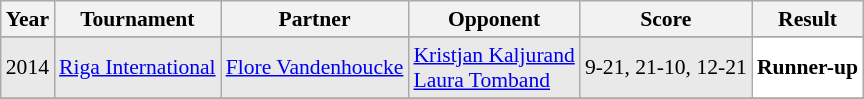<table class="sortable wikitable" style="font-size: 90%;">
<tr>
<th>Year</th>
<th>Tournament</th>
<th>Partner</th>
<th>Opponent</th>
<th>Score</th>
<th>Result</th>
</tr>
<tr>
</tr>
<tr style="background:#E9E9E9">
<td align="center">2014</td>
<td align="left"><a href='#'>Riga International</a></td>
<td align="left"> <a href='#'>Flore Vandenhoucke</a></td>
<td align="left"> <a href='#'>Kristjan Kaljurand</a><br> <a href='#'>Laura Tomband</a></td>
<td align="left">9-21, 21-10, 12-21</td>
<td style="text-align:left; background:white"> <strong>Runner-up</strong></td>
</tr>
<tr>
</tr>
</table>
